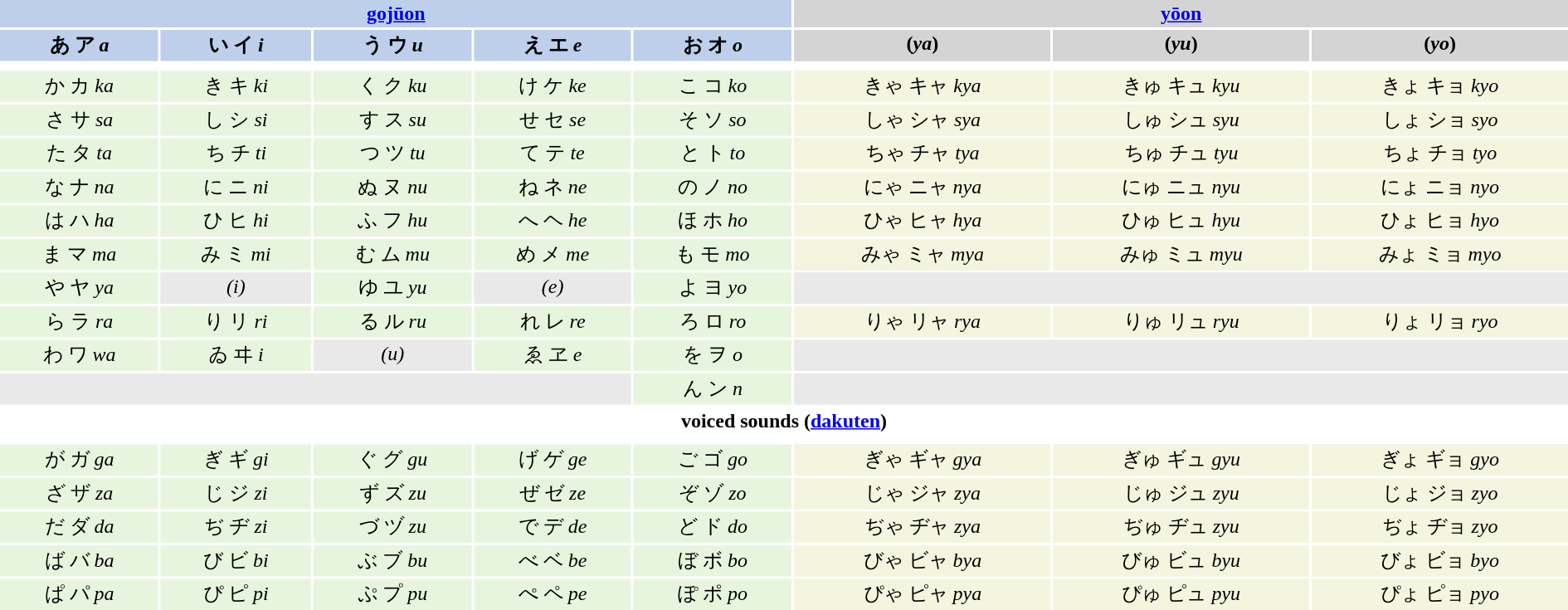<table border="0" cellspacing="2px" cellpadding="2px" style="width:100%;">
<tr>
<th colspan="5"  style="vertical-align:top; background:#becfeb; text-align:center;"><a href='#'>gojūon</a></th>
<th colspan="3"  style="vertical-align:top; background:#d4d4d4; text-align:center;"><a href='#'>yōon</a></th>
</tr>
<tr style="vertical-align:top; background:#becfeb; text-align:center;">
<th>あ ア <em>a</em></th>
<th>い イ <em>i</em></th>
<th>う ウ <em>u</em></th>
<th>え エ <em>e</em></th>
<th>お オ <em>o</em></th>
<th style="background:#d4d4d4;">(<em>ya</em>)</th>
<th style="background:#d4d4d4;">(<em>yu</em>)</th>
<th style="background:#d4d4d4;">(<em>yo</em>)</th>
</tr>
<tr>
<td colspan="8"></td>
</tr>
<tr style="vertical-align:top; background:#e7f5de; text-align:center;">
<td>か カ <em>ka</em></td>
<td>き キ <em>ki</em></td>
<td>く ク <em>ku</em></td>
<td>け ケ <em>ke</em></td>
<td>こ コ <em>ko</em></td>
<td style="background:#f3f5de;">きゃ キャ <em>kya</em></td>
<td style="background:#f3f5de;">きゅ キュ <em>kyu</em></td>
<td style="background:#f3f5de;">きょ キョ <em>kyo</em></td>
</tr>
<tr style="vertical-align:top; background:#e7f5de; text-align:center;">
<td>さ サ <em>sa</em></td>
<td>し シ <em>si</em></td>
<td>す ス <em>su</em></td>
<td>せ セ <em>se</em></td>
<td>そ ソ <em>so</em></td>
<td style="background:#f3f5de;">しゃ シャ <em>sya</em></td>
<td style="background:#f3f5de;">しゅ シュ <em>syu</em></td>
<td style="background:#f3f5de;">しょ ショ <em>syo</em></td>
</tr>
<tr style="vertical-align:top; background:#e7f5de; text-align:center;">
<td>た タ <em>ta</em></td>
<td>ち チ <em>ti</em></td>
<td>つ ツ <em>tu</em></td>
<td>て テ <em>te</em></td>
<td>と ト <em>to</em></td>
<td style="background:#f3f5de;">ちゃ チャ <em>tya</em></td>
<td style="background:#f3f5de;">ちゅ チュ <em>tyu</em></td>
<td style="background:#f3f5de;">ちょ チョ <em>tyo</em></td>
</tr>
<tr style="vertical-align:top; background:#e7f5de; text-align:center;">
<td>な ナ <em>na</em></td>
<td>に ニ <em>ni</em></td>
<td>ぬ ヌ <em>nu</em></td>
<td>ね ネ <em>ne</em></td>
<td>の ノ <em>no</em></td>
<td style="background:#f3f5de;">にゃ ニャ <em>nya</em></td>
<td style="background:#f3f5de;">にゅ ニュ <em>nyu</em></td>
<td style="background:#f3f5de;">にょ ニョ <em>nyo</em></td>
</tr>
<tr style="vertical-align:top; background:#e7f5de; text-align:center;">
<td>は ハ <em>ha</em></td>
<td>ひ ヒ <em>hi</em></td>
<td>ふ フ <em>hu</em></td>
<td>へ ヘ <em>he</em></td>
<td>ほ ホ <em>ho</em></td>
<td style="background:#f3f5de;">ひゃ ヒャ <em>hya</em></td>
<td style="background:#f3f5de;">ひゅ ヒュ <em>hyu</em></td>
<td style="background:#f3f5de;">ひょ ヒョ <em>hyo</em></td>
</tr>
<tr style="vertical-align:top; background:#e7f5de; text-align:center;">
<td>ま マ <em>ma</em></td>
<td>み ミ <em>mi</em></td>
<td>む ム <em>mu</em></td>
<td>め メ <em>me</em></td>
<td>も モ <em>mo</em></td>
<td style="background:#f3f5de;">みゃ ミャ <em>mya</em></td>
<td style="background:#f3f5de;">みゅ ミュ <em>myu</em></td>
<td style="background:#f3f5de;">みょ ミョ <em>myo</em></td>
</tr>
<tr style="vertical-align:top; background:#e7f5de; text-align:center;">
<td>や ヤ <em>ya</em></td>
<td style="background:#e9e9e9;"><em>(i)</em></td>
<td>ゆ ユ <em>yu</em></td>
<td style="background:#e9e9e9;"><em>(e)</em></td>
<td>よ ヨ <em>yo</em></td>
<td style="background:#e9e9e9;" colspan="3"></td>
</tr>
<tr style="vertical-align:top; background:#e7f5de; text-align:center;">
<td>ら ラ <em>ra</em></td>
<td>り リ <em>ri</em></td>
<td>る ル <em>ru</em></td>
<td>れ レ <em>re</em></td>
<td>ろ ロ <em>ro</em></td>
<td style="background:#f3f5de;">りゃ リャ <em>rya</em></td>
<td style="background:#f3f5de;">りゅ リュ <em>ryu</em></td>
<td style="background:#f3f5de;">りょ リョ <em>ryo</em></td>
</tr>
<tr style="vertical-align:top; background:#e7f5de; text-align:center;">
<td>わ ワ <em>wa</em></td>
<td><span>ゐ ヰ <em>i</em></span></td>
<td style="background:#e9e9e9;"><em>(u)</em></td>
<td><span>ゑ ヱ <em>e</em></span></td>
<td>を ヲ <em>o</em></td>
<td style="background:#e9e9e9;" colspan="3"></td>
</tr>
<tr style="vertical-align:top; background:#e7f5de; text-align:center;">
<td style="background:#e9e9e9;" colspan="4"></td>
<td>ん ン <em>n</em></td>
<td style="background:#e9e9e9;" colspan="3"></td>
</tr>
<tr>
<th colspan="8">voiced sounds (<a href='#'>dakuten</a>)</th>
</tr>
<tr>
<td colspan="8"></td>
</tr>
<tr style="vertical-align:top; background:#e7f5de; text-align:center;">
<td>が ガ <em>ga</em></td>
<td>ぎ ギ <em>gi</em></td>
<td>ぐ グ <em>gu</em></td>
<td>げ ゲ <em>ge</em></td>
<td>ご ゴ <em>go</em></td>
<td style="background:#f3f5de;">ぎゃ ギャ <em>gya</em></td>
<td style="background:#f3f5de;">ぎゅ ギュ <em>gyu</em></td>
<td style="background:#f3f5de;">ぎょ ギョ <em>gyo</em></td>
</tr>
<tr style="vertical-align:top; background:#e7f5de; text-align:center;">
<td>ざ ザ <em>za</em></td>
<td>じ ジ <em>zi</em></td>
<td>ず ズ <em>zu</em></td>
<td>ぜ ゼ <em>ze</em></td>
<td>ぞ ゾ <em>zo</em></td>
<td style="background:#f3f5de;">じゃ ジャ <em>zya</em></td>
<td style="background:#f3f5de;">じゅ ジュ <em>zyu</em></td>
<td style="background:#f3f5de;">じょ ジョ <em>zyo</em></td>
</tr>
<tr style="vertical-align:top; background:#e7f5de; text-align:center;">
<td>だ ダ <em>da</em></td>
<td>ぢ ヂ <em>zi</em></td>
<td>づ ヅ <em>zu</em></td>
<td>で デ <em>de</em></td>
<td>ど ド <em>do</em></td>
<td style="background:#f3f5de;">ぢゃ ヂャ <em>zya</em></td>
<td style="background:#f3f5de;">ぢゅ ヂュ <em>zyu</em></td>
<td style="background:#f3f5de;">ぢょ ヂョ <em>zyo</em></td>
</tr>
<tr style="vertical-align:top; background:#e7f5de; text-align:center;">
<td>ば バ <em>ba</em></td>
<td>び ビ <em>bi</em></td>
<td>ぶ ブ <em>bu</em></td>
<td>べ ベ <em>be</em></td>
<td>ぼ ボ <em>bo</em></td>
<td style="background:#f3f5de;">びゃ ビャ <em>bya</em></td>
<td style="background:#f3f5de;">びゅ ビュ <em>byu</em></td>
<td style="background:#f3f5de;">びょ ビョ <em>byo</em></td>
</tr>
<tr style="vertical-align:top; background:#e7f5de; text-align:center;">
<td>ぱ パ <em>pa</em></td>
<td>ぴ ピ <em>pi</em></td>
<td>ぷ プ <em>pu</em></td>
<td>ぺ ペ <em>pe</em></td>
<td>ぽ ポ <em>po</em></td>
<td style="background:#f3f5de;">ぴゃ ピャ <em>pya</em></td>
<td style="background:#f3f5de;">ぴゅ ピュ <em>pyu</em></td>
<td style="background:#f3f5de;">ぴょ ピョ <em>pyo</em></td>
</tr>
</table>
